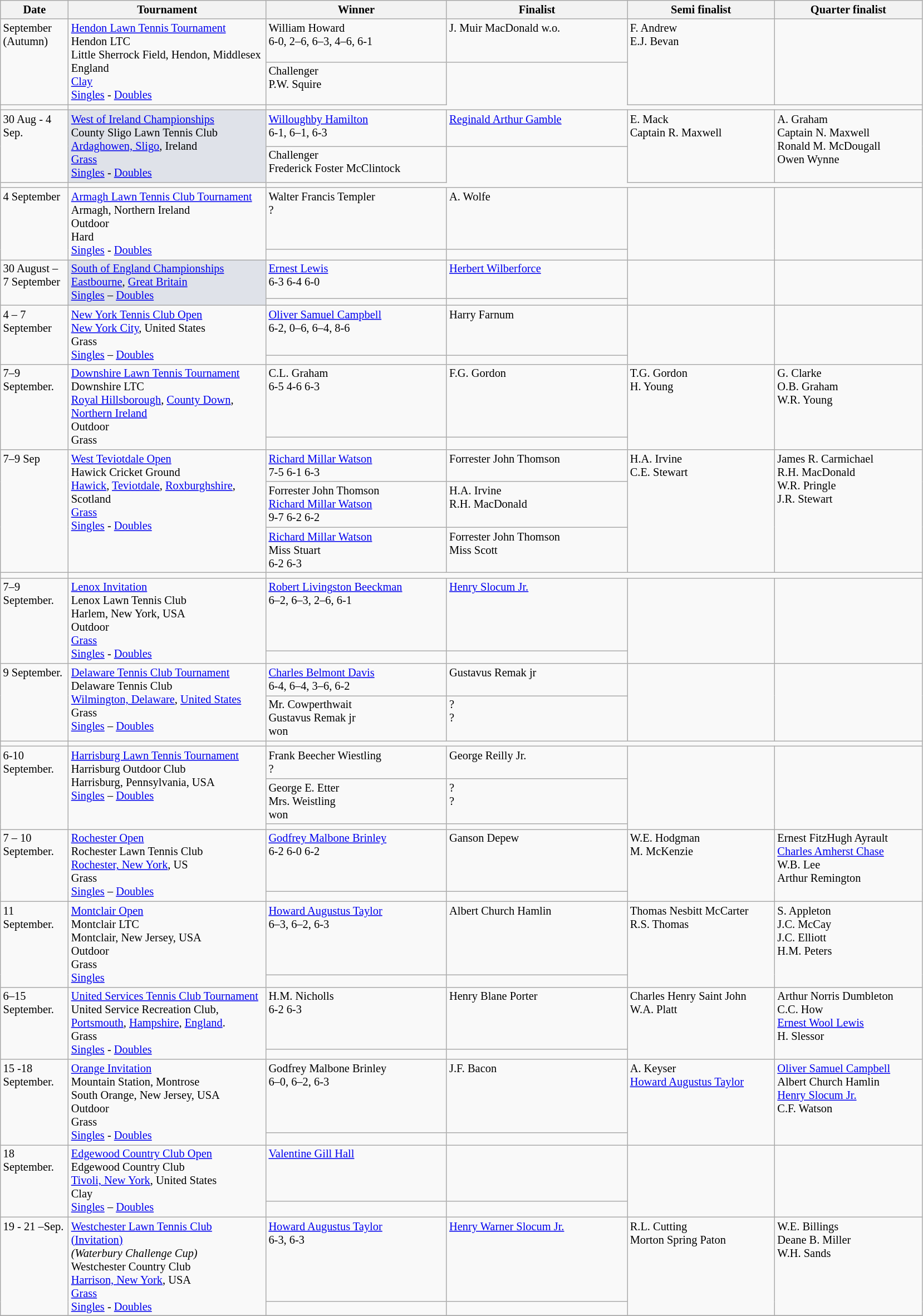<table class="wikitable" style="font-size:85%;">
<tr>
<th width="75">Date</th>
<th width="230">Tournament</th>
<th width="210">Winner</th>
<th width="210">Finalist</th>
<th width="170">Semi finalist</th>
<th width="170">Quarter finalist</th>
</tr>
<tr valign=top>
<td rowspan=2>September (Autumn)</td>
<td rowspan=2><a href='#'>Hendon Lawn Tennis Tournament</a><br>Hendon LTC<br>Little Sherrock Field, Hendon, Middlesex England <br><a href='#'>Clay</a><br><a href='#'>Singles</a> - <a href='#'>Doubles</a></td>
<td> William Howard<br>6-0, 2–6, 6–3, 4–6, 6-1</td>
<td> J. Muir MacDonald w.o.</td>
<td rowspan=2> F. Andrew <br>  E.J. Bevan</td>
<td rowspan=2></td>
</tr>
<tr valign=top>
<td>Challenger<br> P.W. Squire</td>
</tr>
<tr valign=top>
<td></td>
<td></td>
</tr>
<tr valign=top>
<td rowspan=2>30 Aug - 4 Sep.</td>
<td style="background:#dfe2e9" rowspan=2><a href='#'>West of Ireland Championships</a><br>County Sligo Lawn Tennis Club<br><a href='#'>Ardaghowen, Sligo</a>, Ireland<br><a href='#'>Grass</a> <br><a href='#'>Singles</a> - <a href='#'>Doubles</a></td>
<td> <a href='#'>Willoughby Hamilton</a> <br>6-1, 6–1, 6-3</td>
<td>  <a href='#'>Reginald Arthur Gamble</a></td>
<td rowspan=2> E. Mack<br>  Captain R. Maxwell</td>
<td rowspan="2"> A. Graham<br> Captain N. Maxwell<br> Ronald M. McDougall<br> Owen Wynne</td>
</tr>
<tr valign=top>
<td>Challenger<br> Frederick Foster McClintock</td>
</tr>
<tr valign=top>
<td></td>
<td></td>
</tr>
<tr valign=top>
<td rowspan=2>4 September</td>
<td rowspan=2><a href='#'>Armagh Lawn Tennis Club Tournament</a><br>Armagh, Northern Ireland<br>Outdoor<br>Hard<br><a href='#'>Singles</a> - <a href='#'>Doubles</a></td>
<td> Walter Francis Templer<br>?</td>
<td> A. Wolfe <br></td>
<td rowspan=2></td>
<td rowspan=2></td>
</tr>
<tr valign=top>
<td></td>
<td></td>
</tr>
<tr valign=top>
<td rowspan=2>30 August – 7 September</td>
<td style="background:#dfe2e9" rowspan=2><a href='#'>South of England Championships</a> <br> <a href='#'>Eastbourne</a>, <a href='#'>Great Britain</a><br><a href='#'>Singles</a> – <a href='#'>Doubles</a></td>
<td> <a href='#'>Ernest Lewis</a><br>6-3 6-4 6-0</td>
<td> <a href='#'>Herbert Wilberforce</a></td>
<td rowspan=2></td>
<td rowspan=2></td>
</tr>
<tr valign=top>
<td></td>
<td></td>
</tr>
<tr valign=top>
<td rowspan=2>4 – 7 September</td>
<td rowspan=2><a href='#'>New York Tennis Club Open</a> <br> <a href='#'>New York City</a>, United States<br>Grass <br> <a href='#'>Singles</a> – <a href='#'>Doubles</a></td>
<td> <a href='#'>Oliver Samuel Campbell</a> <br>6-2, 0–6, 6–4, 8-6</td>
<td> Harry Farnum</td>
<td rowspan=2></td>
<td rowspan=2></td>
</tr>
<tr valign=top>
<td></td>
<td></td>
</tr>
<tr valign=top>
<td rowspan=2>7–9 September.</td>
<td rowspan=2><a href='#'>Downshire Lawn Tennis Tournament</a><br>Downshire LTC<br><a href='#'>Royal Hillsborough</a>, <a href='#'>County Down</a>, <a href='#'>Northern Ireland</a><br>Outdoor<br>Grass<br></td>
<td> C.L. Graham<br>6-5 4-6 6-3</td>
<td> F.G. Gordon</td>
<td rowspan=2> T.G. Gordon<br> H. Young</td>
<td rowspan=2> G. Clarke  <br> O.B. Graham <br> W.R. Young</td>
</tr>
<tr valign=top>
<td></td>
<td></td>
</tr>
<tr valign=top>
<td rowspan=3>7–9 Sep</td>
<td rowspan=3><a href='#'>West Teviotdale Open</a> <br>Hawick Cricket Ground<br><a href='#'>Hawick</a>, <a href='#'>Teviotdale</a>, <a href='#'>Roxburghshire</a>, Scotland<br><a href='#'>Grass</a> <br> <a href='#'>Singles</a> - <a href='#'>Doubles</a></td>
<td> <a href='#'>Richard Millar Watson</a><br>7-5 6-1 6-3</td>
<td> Forrester John Thomson</td>
<td rowspan=3> H.A. Irvine<br> C.E. Stewart</td>
<td rowspan=3> James R. Carmichael<br> R.H. MacDonald<br> W.R. Pringle<br> J.R. Stewart</td>
</tr>
<tr valign=top>
<td> Forrester John Thomson<br> <a href='#'>Richard Millar Watson</a><br>9-7 6-2 6-2</td>
<td> H.A. Irvine<br> R.H. MacDonald</td>
</tr>
<tr valign=top>
<td> <a href='#'>Richard Millar Watson</a><br> Miss Stuart<br>6-2 6-3</td>
<td> Forrester John Thomson<br> Miss Scott</td>
</tr>
<tr valign=top>
<td></td>
<td></td>
</tr>
<tr valign=top>
<td rowspan=2>7–9 September.</td>
<td rowspan=2><a href='#'>Lenox Invitation</a><br>Lenox Lawn Tennis Club<br>Harlem, New York, USA<br>Outdoor<br><a href='#'>Grass</a><br><a href='#'>Singles</a> - <a href='#'>Doubles</a></td>
<td> <a href='#'>Robert Livingston Beeckman</a><br> 6–2, 6–3, 2–6, 6-1</td>
<td> <a href='#'>Henry Slocum Jr.</a></td>
<td rowspan=2></td>
<td rowspan=2></td>
</tr>
<tr valign=top>
<td></td>
</tr>
<tr valign=top>
<td rowspan=2>9 September.</td>
<td rowspan=2><a href='#'>Delaware Tennis Club Tournament</a> <br>Delaware Tennis Club<br><a href='#'>Wilmington, Delaware</a>, <a href='#'>United States</a><br>Grass<br><a href='#'>Singles</a> – <a href='#'>Doubles</a></td>
<td> <a href='#'>Charles Belmont Davis</a><br>6-4, 6–4, 3–6, 6-2</td>
<td> Gustavus Remak jr</td>
<td rowspan=2></td>
<td rowspan=2></td>
</tr>
<tr valign=top>
<td> Mr. Cowperthwait<br>  Gustavus Remak jr<br>won</td>
<td> ?<br>  ?</td>
</tr>
<tr valign=top>
<td></td>
<td></td>
</tr>
<tr valign=top>
<td rowspan=3>6-10 September.</td>
<td rowspan=3><a href='#'>Harrisburg Lawn Tennis Tournament</a><br>Harrisburg Outdoor Club<br>Harrisburg, Pennsylvania, USA<br><a href='#'>Singles</a> – <a href='#'>Doubles</a></td>
<td> Frank Beecher Wiestling<br>?</td>
<td> George Reilly Jr.</td>
<td rowspan=3></td>
<td rowspan=3></td>
</tr>
<tr valign=top>
<td> George E. Etter<br>  Mrs. Weistling<br>won</td>
<td> ?<br>  ?</td>
</tr>
<tr valign=top>
<td></td>
<td></td>
</tr>
<tr valign=top>
<td rowspan=2>7 – 10 September.</td>
<td rowspan=2><a href='#'>Rochester Open</a><br>Rochester Lawn Tennis Club<br><a href='#'>Rochester, New York</a>, US<br>Grass<br><a href='#'>Singles</a> – <a href='#'>Doubles</a></td>
<td> <a href='#'>Godfrey Malbone Brinley</a> <br>6-2 6-0 6-2</td>
<td> Ganson Depew</td>
<td rowspan=2> W.E. Hodgman <br> M. McKenzie</td>
<td rowspan=2> Ernest FitzHugh Ayrault <br>  <a href='#'>Charles Amherst Chase</a> <br>  W.B. Lee<br> Arthur Remington</td>
</tr>
<tr valign=top>
<td></td>
<td></td>
</tr>
<tr valign=top>
<td rowspan=2>11 September.</td>
<td rowspan=2><a href='#'>Montclair Open</a><br>Montclair LTC<br> Montclair, New Jersey, USA<br>Outdoor<br>Grass<br><a href='#'>Singles</a></td>
<td>  <a href='#'>Howard Augustus Taylor</a><br> 6–3, 6–2, 6-3</td>
<td> Albert Church Hamlin</td>
<td rowspan=2> Thomas Nesbitt McCarter <br>  R.S. Thomas</td>
<td rowspan=2> S. Appleton <br> J.C. McCay <br>  J.C. Elliott <br>  H.M. Peters</td>
</tr>
<tr valign=top>
<td></td>
<td></td>
</tr>
<tr valign=top>
<td rowspan=2>6–15 September.</td>
<td rowspan=2><a href='#'>United Services Tennis Club Tournament</a> <br>United Service Recreation Club,<br> <a href='#'>Portsmouth</a>, <a href='#'>Hampshire</a>, <a href='#'>England</a>.<br>Grass <br> <a href='#'>Singles</a> - <a href='#'>Doubles</a></td>
<td> H.M. Nicholls<br>6-2 6-3</td>
<td> Henry Blane Porter</td>
<td rowspan=2> Charles Henry Saint John<br> W.A. Platt</td>
<td rowspan=2> Arthur Norris Dumbleton<br>  C.C. How<br> <a href='#'>Ernest Wool Lewis</a><br> H. Slessor</td>
</tr>
<tr valign=top>
<td></td>
<td></td>
</tr>
<tr valign=top>
<td rowspan=2>15 -18 September.</td>
<td rowspan=2><a href='#'>Orange Invitation</a><br>Mountain Station, Montrose<br>South Orange, New Jersey, USA<br>Outdoor<br>Grass<br> <a href='#'>Singles</a> - <a href='#'>Doubles</a></td>
<td>  Godfrey Malbone Brinley<br> 6–0, 6–2, 6-3</td>
<td> J.F. Bacon</td>
<td rowspan=2> A. Keyser <br>  <a href='#'>Howard Augustus Taylor</a></td>
<td rowspan=2> <a href='#'>Oliver Samuel Campbell</a><br>  Albert Church Hamlin <br>  <a href='#'>Henry Slocum Jr.</a><br>  C.F. Watson</td>
</tr>
<tr valign=top>
<td></td>
<td></td>
</tr>
<tr valign=top>
<td rowspan=2>18 September.</td>
<td rowspan=2><a href='#'>Edgewood Country Club Open</a><br>Edgewood Country Club<br><a href='#'>Tivoli, New York</a>, United States<br>Clay<br><a href='#'>Singles</a> – <a href='#'>Doubles</a></td>
<td> <a href='#'>Valentine Gill Hall</a><br></td>
<td></td>
<td rowspan=2></td>
<td rowspan=2></td>
</tr>
<tr valign=top>
<td></td>
<td></td>
</tr>
<tr valign=top>
<td rowspan=2>19 - 21 –Sep.</td>
<td rowspan=2><a href='#'>Westchester Lawn Tennis Club (Invitation)</a><br><em>(Waterbury Challenge Cup)</em><br>Westchester Country Club<br><a href='#'>Harrison, New York</a>, USA<br><a href='#'>Grass</a><br><a href='#'>Singles</a> - <a href='#'>Doubles</a></td>
<td> <a href='#'>Howard Augustus Taylor</a><br>6-3, 6-3</td>
<td> <a href='#'>Henry Warner Slocum Jr.</a></td>
<td rowspan=2> R.L. Cutting<br> Morton Spring Paton</td>
<td rowspan=2>  W.E. Billings<br> Deane B. Miller<br> W.H. Sands</td>
</tr>
<tr valign=top>
<td></td>
<td></td>
</tr>
<tr valign=top>
</tr>
</table>
